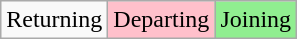<table class="wikitable">
<tr>
<td>Returning</td>
<td bgcolor="pink">Departing</td>
<td bgcolor="lightgreen">Joining</td>
</tr>
</table>
